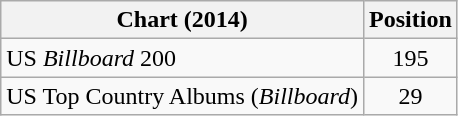<table class="wikitable">
<tr>
<th>Chart (2014)</th>
<th>Position</th>
</tr>
<tr>
<td>US <em>Billboard</em> 200</td>
<td style="text-align:center;">195</td>
</tr>
<tr>
<td>US Top Country Albums (<em>Billboard</em>)</td>
<td style="text-align:center;">29</td>
</tr>
</table>
